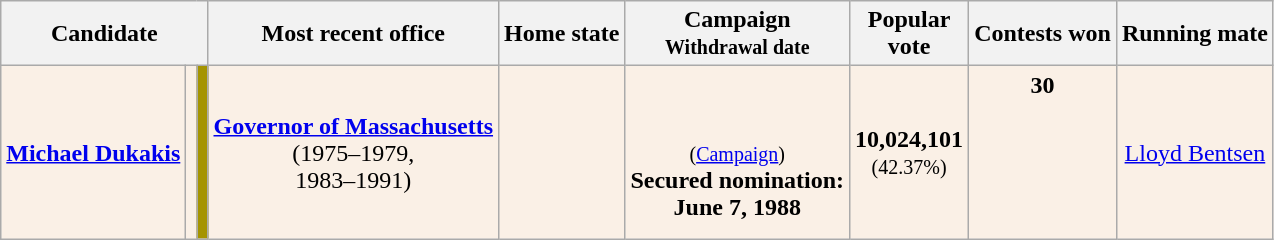<table class="wikitable sortable" style="text-align:center;">
<tr>
<th colspan="3">Candidate</th>
<th class="unsortable">Most recent office</th>
<th>Home state</th>
<th data-sort-type="date">Campaign<br><small>Withdrawal date</small></th>
<th>Popular<br>vote</th>
<th>Contests won</th>
<th>Running mate</th>
</tr>
<tr style="background:linen;">
<th style="background:linen;" scope="row" data-sort-=""><a href='#'>Michael Dukakis</a></th>
<td></td>
<td style="background:#a59400;"></td>
<td><strong><a href='#'>Governor of Massachusetts</a></strong><br>(1975–1979,<br>1983–1991)</td>
<td></td>
<td data-sort-value="0"><br><br><small>(<a href='#'>Campaign</a>)</small><br><strong>Secured nomination:<br> June 7, 1988</strong></td>
<td data-sort-value="10,024,101"><strong>10,024,101</strong><br><small>(42.37%)</small></td>
<td data-sort-value="30"><strong>30</strong><br><br><br><br><br><br></td>
<td><a href='#'>Lloyd Bentsen</a></td>
</tr>
</table>
